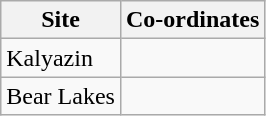<table class="wikitable">
<tr>
<th>Site</th>
<th>Co-ordinates</th>
</tr>
<tr>
<td>Kalyazin</td>
<td></td>
</tr>
<tr>
<td>Bear Lakes</td>
<td></td>
</tr>
</table>
